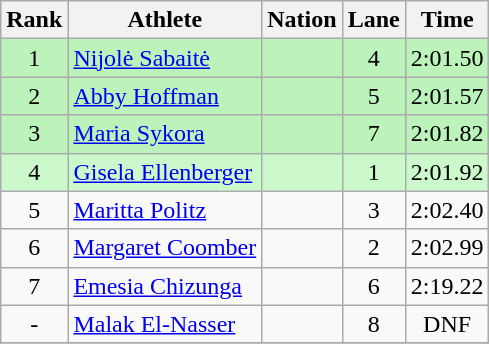<table class="wikitable sortable" style="text-align:center">
<tr>
<th>Rank</th>
<th>Athlete</th>
<th>Nation</th>
<th>Lane</th>
<th>Time</th>
</tr>
<tr bgcolor=bbf3bb>
<td>1</td>
<td align=left><a href='#'>Nijolė Sabaitė</a></td>
<td align=left></td>
<td>4</td>
<td>2:01.50</td>
</tr>
<tr bgcolor=bbf3bb>
<td>2</td>
<td align=left><a href='#'>Abby Hoffman</a></td>
<td align=left></td>
<td>5</td>
<td>2:01.57</td>
</tr>
<tr bgcolor=bbf3bb>
<td>3</td>
<td align=left><a href='#'>Maria Sykora</a></td>
<td align=left></td>
<td>7</td>
<td>2:01.82</td>
</tr>
<tr bgcolor=ccf9cc>
<td>4</td>
<td align=left><a href='#'>Gisela Ellenberger</a></td>
<td align=left></td>
<td>1</td>
<td>2:01.92</td>
</tr>
<tr>
<td>5</td>
<td align=left><a href='#'>Maritta Politz</a></td>
<td align=left></td>
<td>3</td>
<td>2:02.40</td>
</tr>
<tr>
<td>6</td>
<td align=left><a href='#'>Margaret Coomber</a></td>
<td align=left></td>
<td>2</td>
<td>2:02.99</td>
</tr>
<tr>
<td>7</td>
<td align=left><a href='#'>Emesia Chizunga</a></td>
<td align=left></td>
<td>6</td>
<td>2:19.22</td>
</tr>
<tr>
<td>-</td>
<td align=left><a href='#'>Malak El-Nasser</a></td>
<td align=left></td>
<td>8</td>
<td>DNF</td>
</tr>
<tr>
</tr>
</table>
